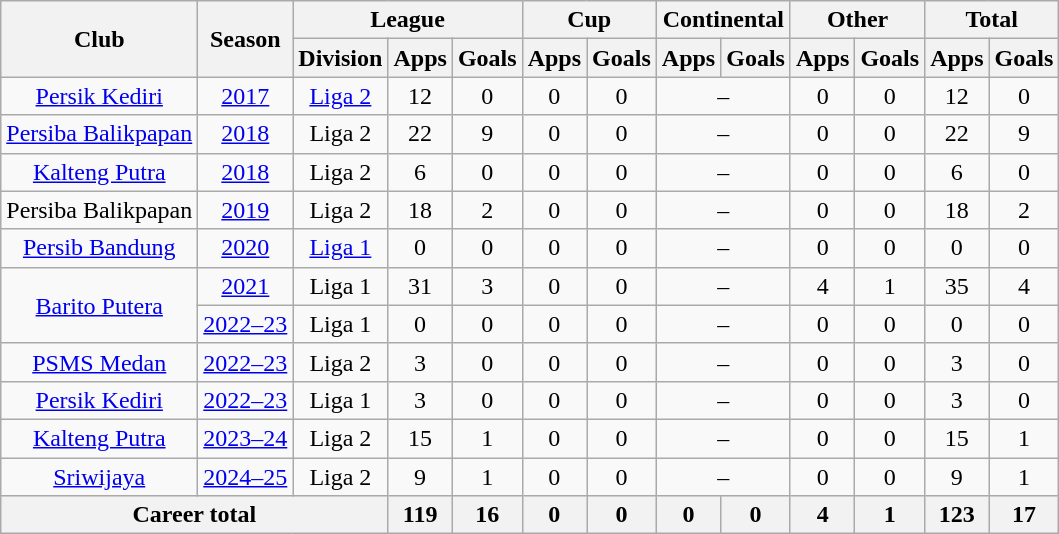<table class="wikitable" style="text-align:center">
<tr>
<th rowspan="2">Club</th>
<th rowspan="2">Season</th>
<th colspan="3">League</th>
<th colspan="2">Cup</th>
<th colspan="2">Continental</th>
<th colspan="2">Other</th>
<th colspan="2">Total</th>
</tr>
<tr>
<th>Division</th>
<th>Apps</th>
<th>Goals</th>
<th>Apps</th>
<th>Goals</th>
<th>Apps</th>
<th>Goals</th>
<th>Apps</th>
<th>Goals</th>
<th>Apps</th>
<th>Goals</th>
</tr>
<tr>
<td rowspan="1" valign="center"><a href='#'>Persik Kediri</a></td>
<td><a href='#'>2017</a></td>
<td><a href='#'>Liga 2</a></td>
<td>12</td>
<td>0</td>
<td>0</td>
<td>0</td>
<td colspan="2">–</td>
<td>0</td>
<td>0</td>
<td>12</td>
<td>0</td>
</tr>
<tr>
<td rowspan="1" valign="center"><a href='#'>Persiba Balikpapan</a></td>
<td><a href='#'>2018</a></td>
<td>Liga 2</td>
<td>22</td>
<td>9</td>
<td>0</td>
<td>0</td>
<td colspan="2">–</td>
<td>0</td>
<td>0</td>
<td>22</td>
<td>9</td>
</tr>
<tr>
<td rowspan="1" valign="center"><a href='#'>Kalteng Putra</a></td>
<td><a href='#'>2018</a></td>
<td>Liga 2</td>
<td>6</td>
<td>0</td>
<td>0</td>
<td>0</td>
<td colspan="2">–</td>
<td>0</td>
<td>0</td>
<td>6</td>
<td>0</td>
</tr>
<tr>
<td rowspan="1" valign="center">Persiba Balikpapan</td>
<td><a href='#'>2019</a></td>
<td>Liga 2</td>
<td>18</td>
<td>2</td>
<td>0</td>
<td>0</td>
<td colspan="2">–</td>
<td>0</td>
<td>0</td>
<td>18</td>
<td>2</td>
</tr>
<tr>
<td rowspan="1" valign="center"><a href='#'>Persib Bandung</a></td>
<td><a href='#'>2020</a></td>
<td><a href='#'>Liga 1</a></td>
<td>0</td>
<td>0</td>
<td>0</td>
<td>0</td>
<td colspan="2">–</td>
<td>0</td>
<td>0</td>
<td>0</td>
<td>0</td>
</tr>
<tr>
<td rowspan="2" valign="center"><a href='#'>Barito Putera</a></td>
<td><a href='#'>2021</a></td>
<td>Liga 1</td>
<td>31</td>
<td>3</td>
<td>0</td>
<td>0</td>
<td colspan="2">–</td>
<td>4</td>
<td>1</td>
<td>35</td>
<td>4</td>
</tr>
<tr>
<td><a href='#'>2022–23</a></td>
<td rowspan="1" valign="center">Liga 1</td>
<td>0</td>
<td>0</td>
<td>0</td>
<td>0</td>
<td colspan=2>–</td>
<td>0</td>
<td>0</td>
<td>0</td>
<td>0</td>
</tr>
<tr>
<td rowspan="1"><a href='#'>PSMS Medan</a></td>
<td><a href='#'>2022–23</a></td>
<td rowspan="1">Liga 2</td>
<td>3</td>
<td>0</td>
<td>0</td>
<td>0</td>
<td colspan="2">–</td>
<td>0</td>
<td>0</td>
<td>3</td>
<td>0</td>
</tr>
<tr>
<td rowspan="1"><a href='#'>Persik Kediri</a></td>
<td><a href='#'>2022–23</a></td>
<td rowspan="1">Liga 1</td>
<td>3</td>
<td>0</td>
<td>0</td>
<td>0</td>
<td colspan="2">–</td>
<td>0</td>
<td>0</td>
<td>3</td>
<td>0</td>
</tr>
<tr>
<td rowspan="1"><a href='#'>Kalteng Putra</a></td>
<td><a href='#'>2023–24</a></td>
<td rowspan="1">Liga 2</td>
<td>15</td>
<td>1</td>
<td>0</td>
<td>0</td>
<td colspan="2">–</td>
<td>0</td>
<td>0</td>
<td>15</td>
<td>1</td>
</tr>
<tr>
<td rowspan="1"><a href='#'>Sriwijaya</a></td>
<td><a href='#'>2024–25</a></td>
<td rowspan="1">Liga 2</td>
<td>9</td>
<td>1</td>
<td>0</td>
<td>0</td>
<td colspan="2">–</td>
<td>0</td>
<td>0</td>
<td>9</td>
<td>1</td>
</tr>
<tr>
<th colspan="3">Career total</th>
<th>119</th>
<th>16</th>
<th>0</th>
<th>0</th>
<th>0</th>
<th>0</th>
<th>4</th>
<th>1</th>
<th>123</th>
<th>17</th>
</tr>
</table>
